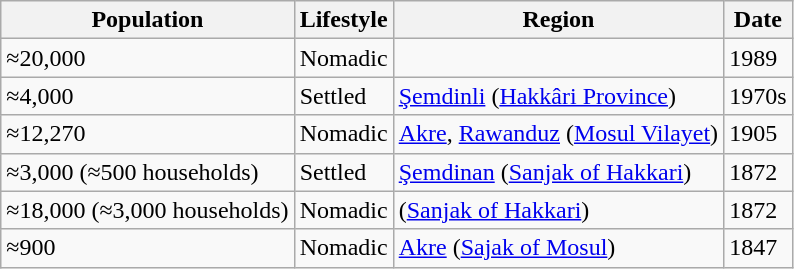<table class="wikitable">
<tr>
<th>Population</th>
<th>Lifestyle</th>
<th>Region</th>
<th>Date</th>
</tr>
<tr>
<td>≈20,000</td>
<td>Nomadic</td>
<td></td>
<td>1989</td>
</tr>
<tr>
<td>≈4,000</td>
<td>Settled</td>
<td><a href='#'>Şemdinli</a> (<a href='#'>Hakkâri Province</a>)</td>
<td>1970s</td>
</tr>
<tr>
<td>≈12,270</td>
<td>Nomadic</td>
<td><a href='#'>Akre</a>, <a href='#'>Rawanduz</a> (<a href='#'>Mosul Vilayet</a>)</td>
<td>1905</td>
</tr>
<tr>
<td>≈3,000 (≈500 households)</td>
<td>Settled</td>
<td><a href='#'>Şemdinan</a> (<a href='#'>Sanjak of Hakkari</a>)</td>
<td>1872</td>
</tr>
<tr>
<td>≈18,000 (≈3,000 households)</td>
<td>Nomadic</td>
<td>(<a href='#'>Sanjak of Hakkari</a>)</td>
<td>1872</td>
</tr>
<tr>
<td>≈900</td>
<td>Nomadic</td>
<td><a href='#'>Akre</a> (<a href='#'>Sajak of Mosul</a>)</td>
<td>1847</td>
</tr>
</table>
